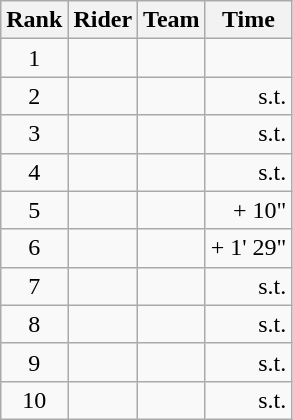<table class="wikitable">
<tr>
<th scope="col">Rank</th>
<th scope="col">Rider</th>
<th scope="col">Team</th>
<th scope="col">Time</th>
</tr>
<tr>
<td style="text-align:center;">1</td>
<td></td>
<td></td>
<td style="text-align:right;"></td>
</tr>
<tr>
<td style="text-align:center;">2</td>
<td></td>
<td></td>
<td style="text-align:right;">s.t.</td>
</tr>
<tr>
<td style="text-align:center;">3</td>
<td></td>
<td></td>
<td style="text-align:right;">s.t.</td>
</tr>
<tr>
<td style="text-align:center;">4</td>
<td></td>
<td></td>
<td style="text-align:right;">s.t.</td>
</tr>
<tr>
<td style="text-align:center;">5</td>
<td></td>
<td></td>
<td style="text-align:right;">+ 10"</td>
</tr>
<tr>
<td style="text-align:center;">6</td>
<td></td>
<td></td>
<td style="text-align:right;">+ 1' 29"</td>
</tr>
<tr>
<td style="text-align:center;">7</td>
<td></td>
<td></td>
<td style="text-align:right;">s.t.</td>
</tr>
<tr>
<td style="text-align:center;">8</td>
<td></td>
<td></td>
<td style="text-align:right;">s.t.</td>
</tr>
<tr>
<td style="text-align:center;">9</td>
<td></td>
<td></td>
<td style="text-align:right;">s.t.</td>
</tr>
<tr>
<td style="text-align:center;">10</td>
<td></td>
<td></td>
<td style="text-align:right;">s.t.</td>
</tr>
</table>
